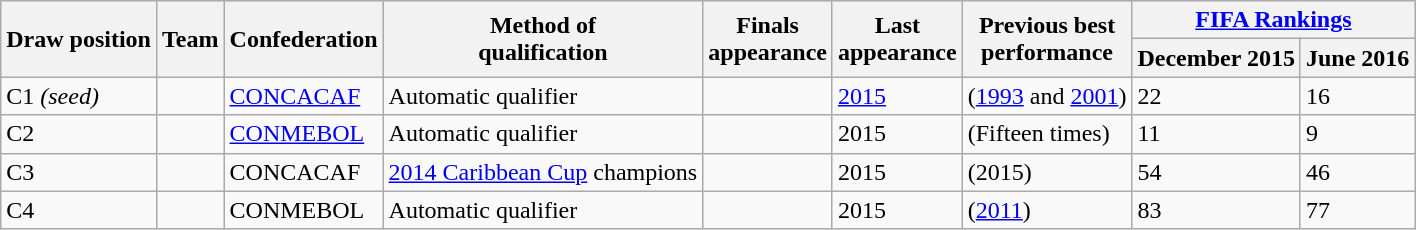<table class="wikitable sortable">
<tr>
<th rowspan=2>Draw position</th>
<th rowspan=2>Team</th>
<th rowspan=2>Confederation</th>
<th rowspan=2>Method of<br>qualification</th>
<th rowspan=2>Finals<br>appearance</th>
<th rowspan=2>Last<br>appearance</th>
<th rowspan=2>Previous best<br>performance</th>
<th colspan=2><a href='#'>FIFA Rankings</a></th>
</tr>
<tr>
<th>December 2015</th>
<th>June 2016</th>
</tr>
<tr>
<td>C1 <em>(seed)</em></td>
<td style=white-space:nowrap></td>
<td><a href='#'>CONCACAF</a></td>
<td>Automatic qualifier</td>
<td></td>
<td><a href='#'>2015</a></td>
<td> (<a href='#'>1993</a> and <a href='#'>2001</a>)</td>
<td>22</td>
<td>16</td>
</tr>
<tr>
<td>C2</td>
<td style=white-space:nowrap></td>
<td><a href='#'>CONMEBOL</a></td>
<td>Automatic qualifier</td>
<td></td>
<td>2015</td>
<td> (Fifteen times)</td>
<td>11</td>
<td>9</td>
</tr>
<tr>
<td>C3</td>
<td style=white-space:nowrap></td>
<td>CONCACAF</td>
<td><a href='#'>2014 Caribbean Cup</a> champions</td>
<td></td>
<td>2015</td>
<td> (2015)</td>
<td>54</td>
<td>46</td>
</tr>
<tr>
<td>C4</td>
<td style=white-space:nowrap></td>
<td>CONMEBOL</td>
<td>Automatic qualifier</td>
<td></td>
<td>2015</td>
<td> (<a href='#'>2011</a>)</td>
<td>83</td>
<td>77</td>
</tr>
</table>
